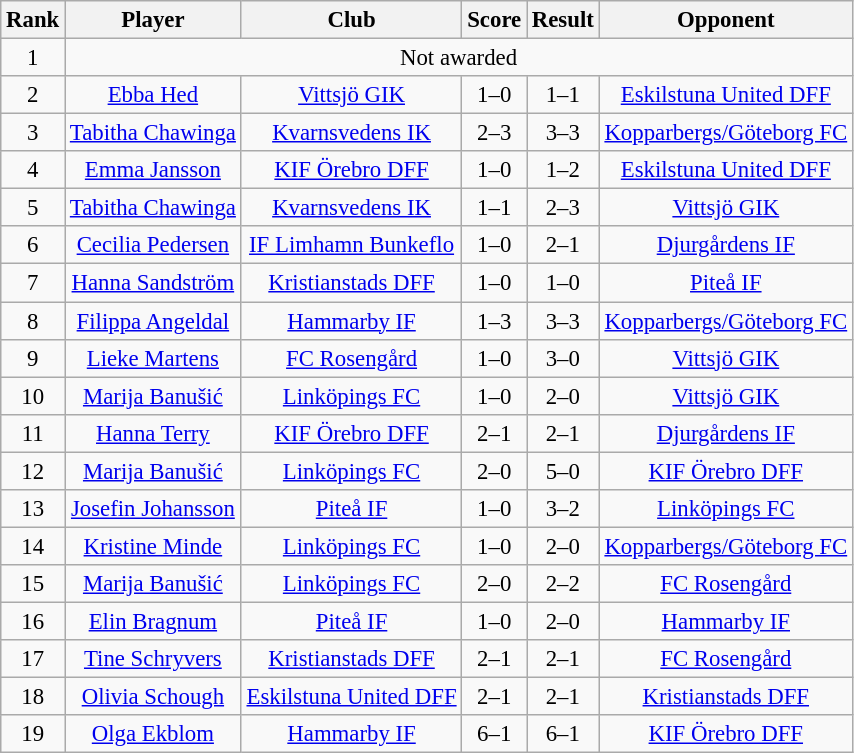<table class="wikitable sortable" style="font-size: 95%;text-align: center;">
<tr>
<th>Rank</th>
<th>Player</th>
<th>Club</th>
<th>Score</th>
<th>Result</th>
<th>Opponent</th>
</tr>
<tr>
<td>1</td>
<td colspan="6">Not awarded</td>
</tr>
<tr>
<td>2</td>
<td><a href='#'>Ebba Hed</a></td>
<td><a href='#'>Vittsjö GIK</a></td>
<td>1–0</td>
<td>1–1</td>
<td><a href='#'>Eskilstuna United DFF</a></td>
</tr>
<tr>
<td>3</td>
<td><a href='#'>Tabitha Chawinga</a></td>
<td><a href='#'>Kvarnsvedens IK</a></td>
<td>2–3</td>
<td>3–3</td>
<td><a href='#'>Kopparbergs/Göteborg FC</a></td>
</tr>
<tr>
<td>4</td>
<td><a href='#'>Emma Jansson</a></td>
<td><a href='#'>KIF Örebro DFF</a></td>
<td>1–0</td>
<td>1–2</td>
<td><a href='#'>Eskilstuna United DFF</a></td>
</tr>
<tr>
<td>5</td>
<td><a href='#'>Tabitha Chawinga</a></td>
<td><a href='#'>Kvarnsvedens IK</a></td>
<td>1–1</td>
<td>2–3</td>
<td><a href='#'>Vittsjö GIK</a></td>
</tr>
<tr>
<td>6</td>
<td><a href='#'>Cecilia Pedersen</a></td>
<td><a href='#'>IF Limhamn Bunkeflo</a></td>
<td>1–0</td>
<td>2–1</td>
<td><a href='#'>Djurgårdens IF</a></td>
</tr>
<tr>
<td>7</td>
<td><a href='#'>Hanna Sandström</a></td>
<td><a href='#'>Kristianstads DFF</a></td>
<td>1–0</td>
<td>1–0</td>
<td><a href='#'>Piteå IF</a></td>
</tr>
<tr>
<td>8</td>
<td><a href='#'>Filippa Angeldal</a></td>
<td><a href='#'>Hammarby IF</a></td>
<td>1–3</td>
<td>3–3</td>
<td><a href='#'>Kopparbergs/Göteborg FC</a></td>
</tr>
<tr>
<td>9</td>
<td><a href='#'>Lieke Martens</a></td>
<td><a href='#'>FC Rosengård</a></td>
<td>1–0</td>
<td>3–0</td>
<td><a href='#'>Vittsjö GIK</a></td>
</tr>
<tr>
<td>10</td>
<td><a href='#'>Marija Banušić</a></td>
<td><a href='#'>Linköpings FC</a></td>
<td>1–0</td>
<td>2–0</td>
<td><a href='#'>Vittsjö GIK</a></td>
</tr>
<tr>
<td>11</td>
<td><a href='#'>Hanna Terry</a></td>
<td><a href='#'>KIF Örebro DFF</a></td>
<td>2–1</td>
<td>2–1</td>
<td><a href='#'>Djurgårdens IF</a></td>
</tr>
<tr>
<td>12</td>
<td><a href='#'>Marija Banušić</a></td>
<td><a href='#'>Linköpings FC</a></td>
<td>2–0</td>
<td>5–0</td>
<td><a href='#'>KIF Örebro DFF</a></td>
</tr>
<tr>
<td>13</td>
<td><a href='#'>Josefin Johansson</a></td>
<td><a href='#'>Piteå IF</a></td>
<td>1–0</td>
<td>3–2</td>
<td><a href='#'>Linköpings FC</a></td>
</tr>
<tr>
<td>14</td>
<td><a href='#'>Kristine Minde</a></td>
<td><a href='#'>Linköpings FC</a></td>
<td>1–0</td>
<td>2–0</td>
<td><a href='#'>Kopparbergs/Göteborg FC</a></td>
</tr>
<tr>
<td>15</td>
<td><a href='#'>Marija Banušić</a></td>
<td><a href='#'>Linköpings FC</a></td>
<td>2–0</td>
<td>2–2</td>
<td><a href='#'>FC Rosengård</a></td>
</tr>
<tr>
<td>16</td>
<td><a href='#'>Elin Bragnum</a></td>
<td><a href='#'>Piteå IF</a></td>
<td>1–0</td>
<td>2–0</td>
<td><a href='#'>Hammarby IF</a></td>
</tr>
<tr>
<td>17</td>
<td><a href='#'>Tine Schryvers</a></td>
<td><a href='#'>Kristianstads DFF</a></td>
<td>2–1</td>
<td>2–1</td>
<td><a href='#'>FC Rosengård</a></td>
</tr>
<tr>
<td>18</td>
<td><a href='#'>Olivia Schough</a></td>
<td><a href='#'>Eskilstuna United DFF</a></td>
<td>2–1</td>
<td>2–1</td>
<td><a href='#'>Kristianstads DFF</a></td>
</tr>
<tr>
<td>19</td>
<td><a href='#'>Olga Ekblom</a></td>
<td><a href='#'>Hammarby IF</a></td>
<td>6–1</td>
<td>6–1</td>
<td><a href='#'>KIF Örebro DFF</a></td>
</tr>
</table>
